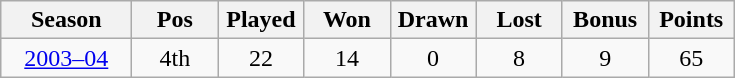<table class="wikitable" style="text-align:center">
<tr>
<th width="80px">Season</th>
<th width="50px">Pos</th>
<th width="50px">Played</th>
<th width="50px">Won</th>
<th width="50px">Drawn</th>
<th width="50px">Lost</th>
<th width="50px">Bonus</th>
<th width="50px">Points</th>
</tr>
<tr>
<td><a href='#'>2003–04</a></td>
<td>4th</td>
<td>22</td>
<td>14</td>
<td>0</td>
<td>8</td>
<td>9</td>
<td>65</td>
</tr>
</table>
